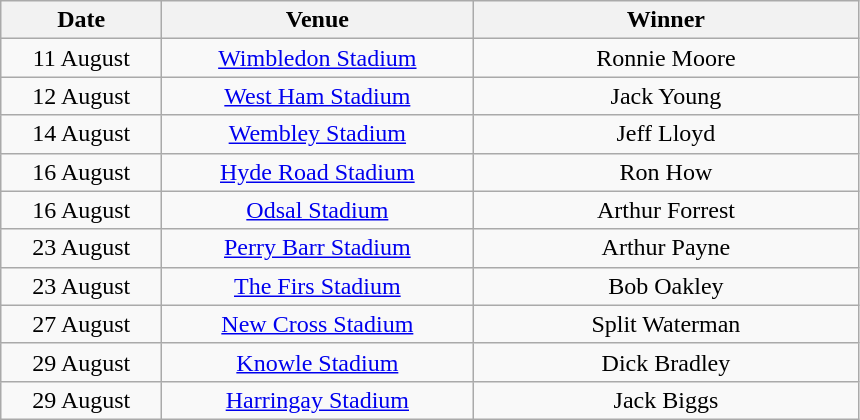<table class="wikitable" style="text-align:center">
<tr>
<th width=100>Date</th>
<th width=200>Venue</th>
<th width=250>Winner</th>
</tr>
<tr>
<td>11 August</td>
<td><a href='#'>Wimbledon Stadium</a></td>
<td>Ronnie Moore</td>
</tr>
<tr>
<td>12 August</td>
<td><a href='#'>West Ham Stadium</a></td>
<td>Jack Young</td>
</tr>
<tr>
<td>14 August</td>
<td><a href='#'>Wembley Stadium</a></td>
<td>Jeff Lloyd</td>
</tr>
<tr>
<td>16 August</td>
<td><a href='#'>Hyde Road Stadium</a></td>
<td>Ron How</td>
</tr>
<tr>
<td>16 August</td>
<td><a href='#'>Odsal Stadium</a></td>
<td>Arthur Forrest</td>
</tr>
<tr>
<td>23 August</td>
<td><a href='#'>Perry Barr Stadium</a></td>
<td>Arthur Payne</td>
</tr>
<tr>
<td>23 August</td>
<td><a href='#'>The Firs Stadium</a></td>
<td>Bob Oakley</td>
</tr>
<tr>
<td>27 August</td>
<td><a href='#'>New Cross Stadium</a></td>
<td>Split Waterman</td>
</tr>
<tr>
<td>29 August</td>
<td><a href='#'>Knowle Stadium</a></td>
<td>Dick Bradley</td>
</tr>
<tr>
<td>29 August</td>
<td><a href='#'>Harringay Stadium</a></td>
<td>Jack Biggs</td>
</tr>
</table>
